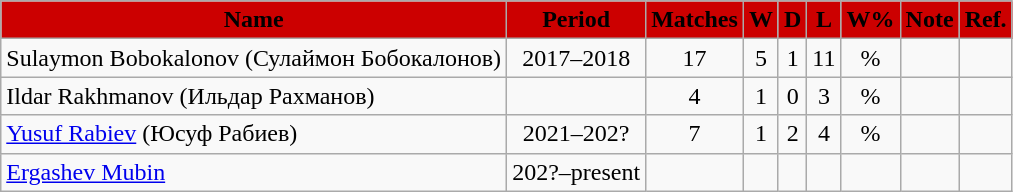<table class="wikitable">
<tr>
<th style="background-color:#CC0000;"><span>Name</span></th>
<th style="background-color:#CC0000;"><span>Period</span></th>
<th style="background-color:#CC0000;"><span>Matches</span></th>
<th style="background-color:#CC0000;"><span>W</span></th>
<th style="background-color:#CC0000;"><span>D</span></th>
<th style="background-color:#CC0000;"><span>L</span></th>
<th style="background-color:#CC0000;"><span>W%</span></th>
<th style="background-color:#CC0000;"><span>Note</span></th>
<th style="background-color:#CC0000;"><span>Ref.</span></th>
</tr>
<tr>
<td> Sulaymon Bobokalonov (Сулаймон Бобокалонов)</td>
<td align="center">2017–2018</td>
<td align="center">17</td>
<td align="center">5</td>
<td align="center">1</td>
<td align="center">11</td>
<td align="center">%</td>
<td align="center"></td>
<td align="center"></td>
</tr>
<tr>
<td> Ildar Rakhmanov (Ильдар Рахманов)</td>
<td align="center"></td>
<td align="center">4</td>
<td align="center">1</td>
<td align="center">0</td>
<td align="center">3</td>
<td align="center">%</td>
<td align="center"></td>
<td align="center"></td>
</tr>
<tr>
<td> <a href='#'>Yusuf Rabiev</a> (Юсуф Рабиев)</td>
<td align="center">2021–202?</td>
<td align="center">7</td>
<td align="center">1</td>
<td align="center">2</td>
<td align="center">4</td>
<td align="center">%</td>
<td align="center"></td>
<td align="center"></td>
</tr>
<tr>
<td> <a href='#'>Ergashev Mubin</a></td>
<td align="center">202?–present</td>
<td align="center"></td>
<td align="center"></td>
<td align="center"></td>
<td align="center"></td>
<td align="center"></td>
<td align="center"></td>
<td align="center"></td>
</tr>
</table>
